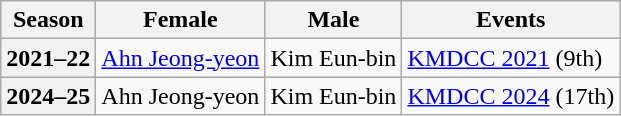<table class="wikitable">
<tr>
<th scope="col">Season</th>
<th scope="col">Female</th>
<th scope="col">Male</th>
<th scope="col">Events</th>
</tr>
<tr>
<th scope="row">2021–22</th>
<td><a href='#'>Ahn Jeong-yeon</a></td>
<td>Kim Eun-bin</td>
<td><a href='#'>KMDCC 2021</a> (9th)</td>
</tr>
<tr>
<th scope="row">2024–25</th>
<td>Ahn Jeong-yeon</td>
<td>Kim Eun-bin</td>
<td><a href='#'>KMDCC 2024</a> (17th)</td>
</tr>
</table>
